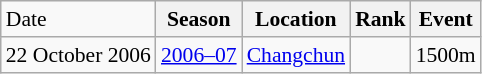<table class="wikitable sortable" style="font-size:90%" style="text-align:center">
<tr>
<td>Date</td>
<th>Season</th>
<th>Location</th>
<th>Rank</th>
<th>Event</th>
</tr>
<tr>
<td>22 October 2006</td>
<td><a href='#'>2006–07</a></td>
<td><a href='#'>Changchun</a></td>
<td></td>
<td>1500m</td>
</tr>
</table>
